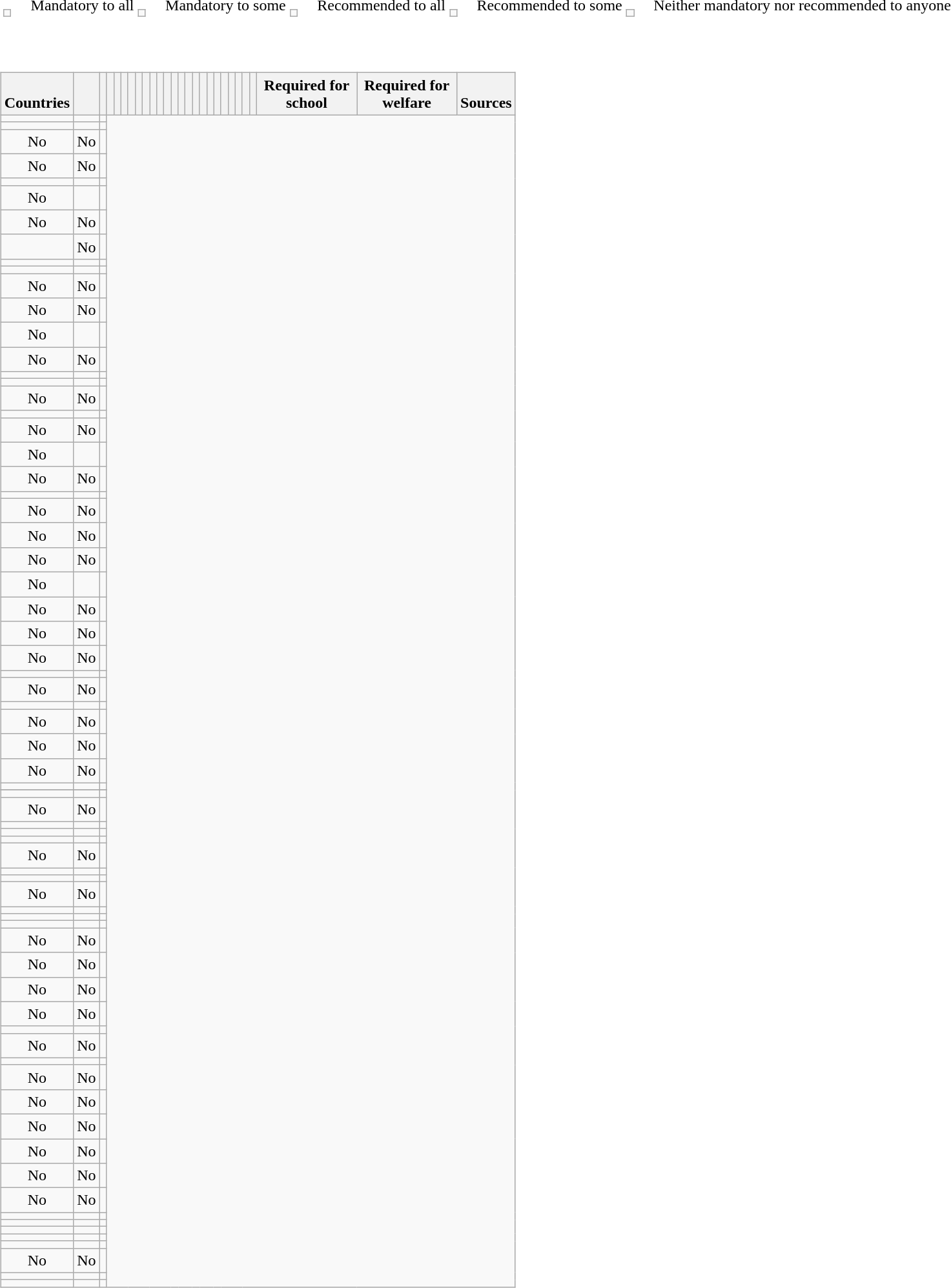<table>
<tr>
<td><br><table style=width:100%>
<tr style=vertical-align:top>
<td><br><table class=wikitable style=margin-top:0>
<tr>
<td></td>
</tr>
</table>
</td>
<td style=padding-top:.35em>Mandatory to all</td>
<td><br><table class=wikitable style=margin-top:0>
<tr>
<td></td>
</tr>
</table>
</td>
<td style=padding-top:.35em>Mandatory to some</td>
<td><br><table class=wikitable style=margin-top:0>
<tr>
<td></td>
</tr>
</table>
</td>
<td style=padding-top:.35em>Recommended to all</td>
<td><br><table class=wikitable style=margin-top:0>
<tr>
<td></td>
</tr>
</table>
</td>
<td style=padding-top:.35em>Recommended to some</td>
<td><br><table class=wikitable style=margin-top:0>
<tr>
<td></td>
</tr>
</table>
</td>
<td style=padding-top:.35em>Neither mandatory nor recommended to anyone</td>
</tr>
</table>
</td>
</tr>
<tr>
<td><br><table class="sortable plainrowheaders wikitable" style=text-align:center>
<tr style=vertical-align:bottom>
<th>Countries</th>
<th></th>
<th></th>
<th></th>
<th></th>
<th></th>
<th></th>
<th></th>
<th></th>
<th></th>
<th></th>
<th></th>
<th></th>
<th></th>
<th></th>
<th></th>
<th></th>
<th></th>
<th></th>
<th></th>
<th></th>
<th></th>
<th></th>
<th></th>
<th class=unsortable style=max-width:6em>Required for school</th>
<th class=unsortable style=max-width:6em>Required for welfare</th>
<th class=unsortable style=max-width:6em>Sources</th>
</tr>
<tr>
<td></td>
<td></td>
<td></td>
</tr>
<tr>
<td></td>
<td></td>
<td></td>
</tr>
<tr>
<td>No</td>
<td>No</td>
<td></td>
</tr>
<tr>
<td>No</td>
<td>No</td>
<td></td>
</tr>
<tr>
<td></td>
<td></td>
<td></td>
</tr>
<tr>
<td>No</td>
<td></td>
<td></td>
</tr>
<tr>
<td>No</td>
<td>No</td>
<td></td>
</tr>
<tr>
<td></td>
<td>No</td>
<td></td>
</tr>
<tr>
<td></td>
<td></td>
<td></td>
</tr>
<tr>
<td></td>
<td></td>
<td></td>
</tr>
<tr>
<td>No</td>
<td>No</td>
<td></td>
</tr>
<tr>
<td>No</td>
<td>No</td>
<td></td>
</tr>
<tr>
<td>No</td>
<td></td>
<td></td>
</tr>
<tr>
<td>No</td>
<td>No</td>
<td></td>
</tr>
<tr>
<td></td>
<td></td>
<td></td>
</tr>
<tr>
<td></td>
<td></td>
<td></td>
</tr>
<tr>
<td>No</td>
<td>No</td>
<td></td>
</tr>
<tr>
<td></td>
<td></td>
<td></td>
</tr>
<tr>
<td>No</td>
<td>No</td>
<td></td>
</tr>
<tr>
<td>No</td>
<td></td>
<td></td>
</tr>
<tr>
<td>No</td>
<td>No</td>
<td></td>
</tr>
<tr>
<td></td>
<td></td>
<td></td>
</tr>
<tr>
<td>No</td>
<td>No</td>
<td></td>
</tr>
<tr>
<td>No</td>
<td>No</td>
<td></td>
</tr>
<tr>
<td>No</td>
<td>No</td>
<td></td>
</tr>
<tr>
<td>No</td>
<td></td>
<td></td>
</tr>
<tr>
<td>No</td>
<td>No</td>
<td></td>
</tr>
<tr>
<td>No</td>
<td>No</td>
<td></td>
</tr>
<tr>
<td>No</td>
<td>No</td>
<td></td>
</tr>
<tr>
<td></td>
<td></td>
<td></td>
</tr>
<tr>
<td>No</td>
<td>No</td>
<td></td>
</tr>
<tr>
<td></td>
<td></td>
<td></td>
</tr>
<tr>
<td>No</td>
<td>No</td>
<td></td>
</tr>
<tr>
<td>No</td>
<td>No</td>
<td></td>
</tr>
<tr>
<td>No</td>
<td>No</td>
<td></td>
</tr>
<tr>
<td></td>
<td></td>
<td></td>
</tr>
<tr>
</tr>
<tr>
<td></td>
<td></td>
<td></td>
</tr>
<tr>
<td>No</td>
<td>No</td>
<td></td>
</tr>
<tr>
<td></td>
<td></td>
<td></td>
</tr>
<tr>
<td></td>
<td></td>
<td></td>
</tr>
<tr>
<td></td>
<td></td>
<td></td>
</tr>
<tr>
<td>No</td>
<td>No</td>
<td></td>
</tr>
<tr>
<td></td>
<td></td>
<td></td>
</tr>
<tr>
<td></td>
<td></td>
<td></td>
</tr>
<tr>
<td>No</td>
<td>No</td>
<td></td>
</tr>
<tr>
<td></td>
<td></td>
<td></td>
</tr>
<tr>
<td></td>
<td></td>
<td></td>
</tr>
<tr>
<td></td>
<td></td>
<td></td>
</tr>
<tr>
<td>No</td>
<td>No</td>
<td></td>
</tr>
<tr>
<td>No</td>
<td>No</td>
<td></td>
</tr>
<tr>
<td>No</td>
<td>No</td>
<td></td>
</tr>
<tr>
<td>No</td>
<td>No</td>
<td></td>
</tr>
<tr>
<td></td>
<td></td>
<td></td>
</tr>
<tr>
<td>No</td>
<td>No</td>
<td></td>
</tr>
<tr>
<td></td>
<td></td>
<td></td>
</tr>
<tr>
<td>No</td>
<td>No</td>
<td></td>
</tr>
<tr>
<td>No</td>
<td>No</td>
<td></td>
</tr>
<tr>
<td>No</td>
<td>No</td>
<td></td>
</tr>
<tr>
<td>No</td>
<td>No</td>
<td></td>
</tr>
<tr>
<td>No</td>
<td>No</td>
<td></td>
</tr>
<tr>
<td>No</td>
<td>No</td>
<td></td>
</tr>
<tr>
<td></td>
<td></td>
<td></td>
</tr>
<tr>
<td></td>
<td></td>
<td></td>
</tr>
<tr>
<td></td>
<td></td>
<td></td>
</tr>
<tr>
<td></td>
<td></td>
<td></td>
</tr>
<tr>
<td></td>
<td></td>
<td></td>
</tr>
<tr>
<td>No</td>
<td>No</td>
<td></td>
</tr>
<tr>
<td></td>
<td></td>
<td></td>
</tr>
<tr>
<td></td>
<td></td>
<td></td>
</tr>
</table>
</td>
</tr>
</table>
